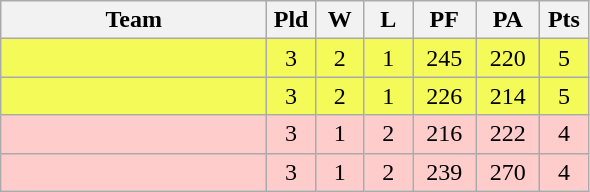<table class="wikitable" style="text-align:center;">
<tr>
<th width=170>Team</th>
<th width=25>Pld</th>
<th width=25>W</th>
<th width=25>L</th>
<th width=35>PF</th>
<th width=35>PA</th>
<th width=25>Pts</th>
</tr>
<tr bgcolor=#F4FA58>
<td align="left"></td>
<td>3</td>
<td>2</td>
<td>1</td>
<td>245</td>
<td>220</td>
<td>5</td>
</tr>
<tr bgcolor=#F4FA58>
<td align="left"></td>
<td>3</td>
<td>2</td>
<td>1</td>
<td>226</td>
<td>214</td>
<td>5</td>
</tr>
<tr bgcolor=#ffcccc>
<td align="left"></td>
<td>3</td>
<td>1</td>
<td>2</td>
<td>216</td>
<td>222</td>
<td>4</td>
</tr>
<tr bgcolor=#ffcccc>
<td align="left"></td>
<td>3</td>
<td>1</td>
<td>2</td>
<td>239</td>
<td>270</td>
<td>4</td>
</tr>
</table>
